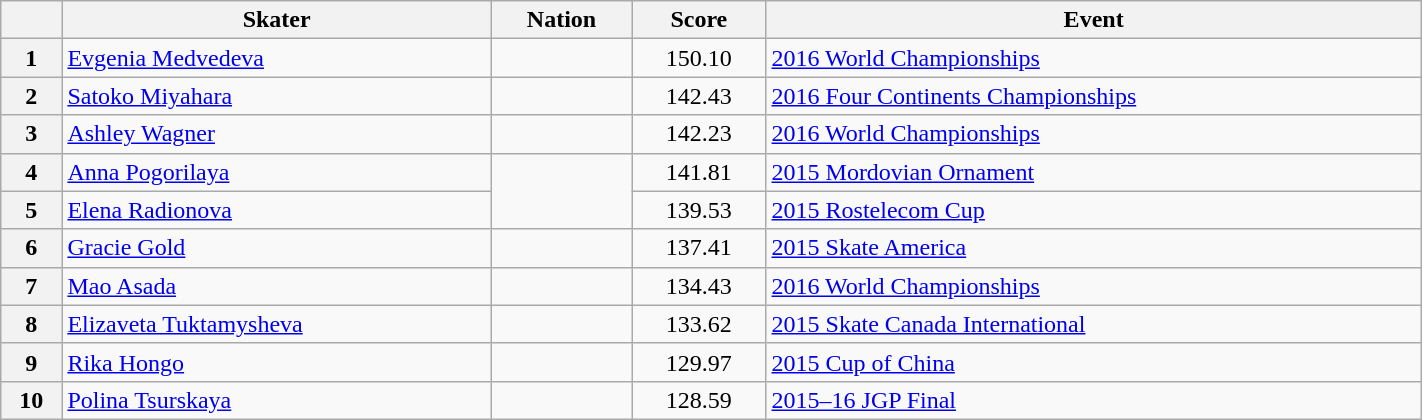<table class="wikitable sortable" style="text-align:left; width:75%">
<tr>
<th scope="col"></th>
<th scope="col">Skater</th>
<th scope="col">Nation</th>
<th scope="col">Score</th>
<th scope="col">Event</th>
</tr>
<tr>
<th scope="row">1</th>
<td><a href='#'>Evgenia Medvedeva</a></td>
<td></td>
<td style="text-align:center;">150.10</td>
<td><a href='#'>2016 World Championships</a></td>
</tr>
<tr>
<th scope="row">2</th>
<td><a href='#'>Satoko Miyahara</a></td>
<td></td>
<td style="text-align:center;">142.43</td>
<td><a href='#'>2016 Four Continents Championships</a></td>
</tr>
<tr>
<th scope="row">3</th>
<td><a href='#'>Ashley Wagner</a></td>
<td></td>
<td style="text-align:center;">142.23</td>
<td><a href='#'>2016 World Championships</a></td>
</tr>
<tr>
<th scope="row">4</th>
<td><a href='#'>Anna Pogorilaya</a></td>
<td rowspan="2"></td>
<td style="text-align:center;">141.81</td>
<td><a href='#'>2015 Mordovian Ornament</a></td>
</tr>
<tr>
<th scope="row">5</th>
<td><a href='#'>Elena Radionova</a></td>
<td style="text-align:center;">139.53</td>
<td><a href='#'>2015 Rostelecom Cup</a></td>
</tr>
<tr>
<th scope="row">6</th>
<td><a href='#'>Gracie Gold</a></td>
<td></td>
<td style="text-align:center;">137.41</td>
<td><a href='#'>2015 Skate America</a></td>
</tr>
<tr>
<th scope="row">7</th>
<td><a href='#'>Mao Asada</a></td>
<td></td>
<td style="text-align:center;">134.43</td>
<td><a href='#'>2016 World Championships</a></td>
</tr>
<tr>
<th scope="row">8</th>
<td><a href='#'>Elizaveta Tuktamysheva</a></td>
<td></td>
<td style="text-align:center;">133.62</td>
<td><a href='#'>2015 Skate Canada International</a></td>
</tr>
<tr>
<th scope="row">9</th>
<td><a href='#'>Rika Hongo</a></td>
<td></td>
<td style="text-align:center;">129.97</td>
<td><a href='#'>2015 Cup of China</a></td>
</tr>
<tr>
<th scope="row">10</th>
<td><a href='#'>Polina Tsurskaya</a></td>
<td></td>
<td style="text-align:center;">128.59</td>
<td><a href='#'>2015–16 JGP Final</a></td>
</tr>
</table>
